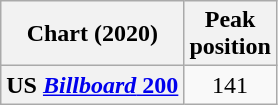<table class="wikitable plainrowheaders" style="text-align:center">
<tr>
<th scope="col">Chart (2020)</th>
<th scope="col">Peak<br> position</th>
</tr>
<tr>
<th scope="row">US <a href='#'><em>Billboard</em> 200</a></th>
<td style="text-align:center;">141</td>
</tr>
</table>
